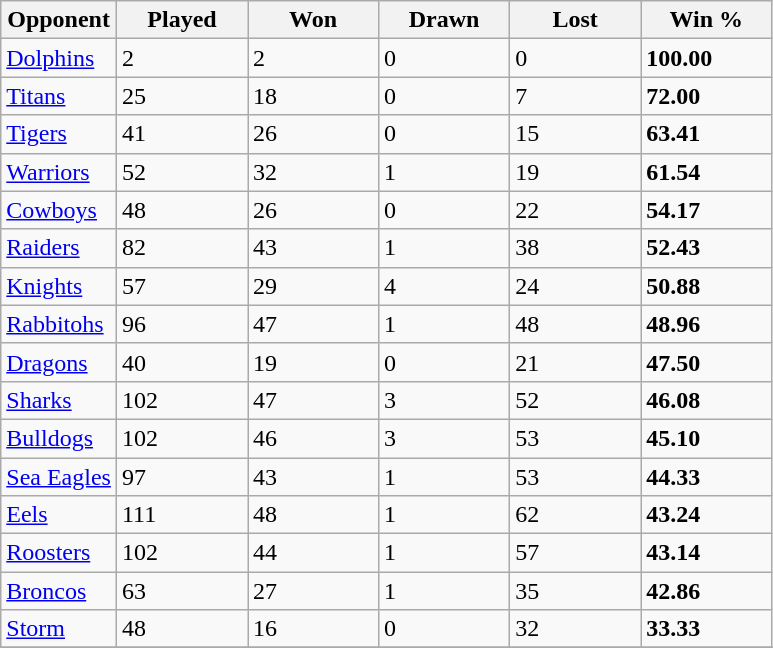<table class="wikitable sortable defaultcenter col1left">
<tr>
<th>Opponent</th>
<th style="width:5em">Played</th>
<th style="width:5em">Won</th>
<th style="width:5em">Drawn</th>
<th style="width:5em">Lost</th>
<th style="width:5em">Win %</th>
</tr>
<tr>
<td> <a href='#'>Dolphins</a></td>
<td>2</td>
<td>2</td>
<td>0</td>
<td>0</td>
<td><strong>100.00</strong></td>
</tr>
<tr>
<td> <a href='#'>Titans</a></td>
<td>25</td>
<td>18</td>
<td>0</td>
<td>7</td>
<td><strong>72.00</strong></td>
</tr>
<tr>
<td> <a href='#'>Tigers</a></td>
<td>41</td>
<td>26</td>
<td>0</td>
<td>15</td>
<td><strong>63.41</strong></td>
</tr>
<tr>
<td> <a href='#'>Warriors</a></td>
<td>52</td>
<td>32</td>
<td>1</td>
<td>19</td>
<td><strong>61.54</strong></td>
</tr>
<tr>
<td> <a href='#'>Cowboys</a></td>
<td>48</td>
<td>26</td>
<td>0</td>
<td>22</td>
<td><strong>54.17</strong></td>
</tr>
<tr>
<td> <a href='#'>Raiders</a></td>
<td>82</td>
<td>43</td>
<td>1</td>
<td>38</td>
<td><strong>52.43</strong></td>
</tr>
<tr>
<td> <a href='#'>Knights</a></td>
<td>57</td>
<td>29</td>
<td>4</td>
<td>24</td>
<td><strong>50.88</strong></td>
</tr>
<tr>
<td> <a href='#'>Rabbitohs</a></td>
<td>96</td>
<td>47</td>
<td>1</td>
<td>48</td>
<td><strong>48.96</strong></td>
</tr>
<tr>
<td> <a href='#'>Dragons</a></td>
<td>40</td>
<td>19</td>
<td>0</td>
<td>21</td>
<td><strong>47.50</strong></td>
</tr>
<tr>
<td> <a href='#'>Sharks</a></td>
<td>102</td>
<td>47</td>
<td>3</td>
<td>52</td>
<td><strong>46.08</strong></td>
</tr>
<tr>
<td> <a href='#'>Bulldogs</a></td>
<td>102</td>
<td>46</td>
<td>3</td>
<td>53</td>
<td><strong>45.10</strong></td>
</tr>
<tr>
<td> <a href='#'>Sea Eagles</a></td>
<td>97</td>
<td>43</td>
<td>1</td>
<td>53</td>
<td><strong>44.33</strong></td>
</tr>
<tr>
<td> <a href='#'>Eels</a></td>
<td>111</td>
<td>48</td>
<td>1</td>
<td>62</td>
<td><strong>43.24</strong></td>
</tr>
<tr>
<td> <a href='#'>Roosters</a></td>
<td>102</td>
<td>44</td>
<td>1</td>
<td>57</td>
<td><strong>43.14</strong></td>
</tr>
<tr>
<td> <a href='#'>Broncos</a></td>
<td>63</td>
<td>27</td>
<td>1</td>
<td>35</td>
<td><strong>42.86</strong></td>
</tr>
<tr>
<td> <a href='#'>Storm</a></td>
<td>48</td>
<td>16</td>
<td>0</td>
<td>32</td>
<td><strong>33.33</strong></td>
</tr>
<tr class="sortbottom">
</tr>
</table>
